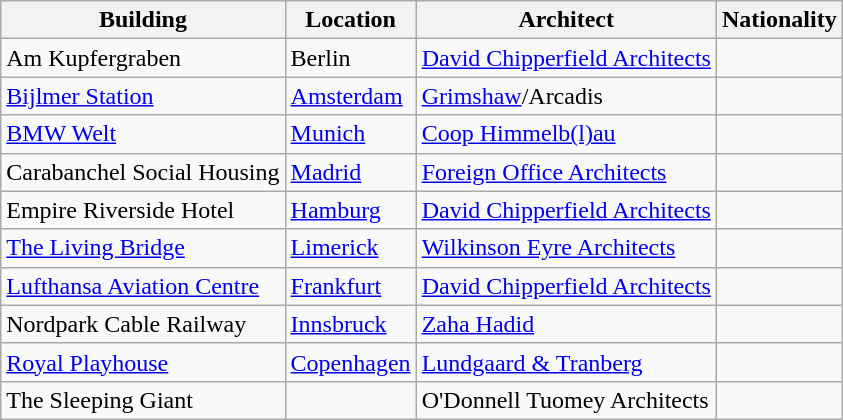<table class="wikitable" border="1">
<tr>
<th header 1>Building</th>
<th header 2>Location</th>
<th header 3>Architect</th>
<th header 4>Nationality</th>
</tr>
<tr>
<td row 1, cell 1>Am Kupfergraben</td>
<td row 1, cell 2>Berlin<br></td>
<td row 1, cell 3><a href='#'>David Chipperfield Architects</a></td>
<td row 1, cell 4></td>
</tr>
<tr>
<td row 2, cell 1><a href='#'>Bijlmer Station</a></td>
<td row 2, cell 2><a href='#'>Amsterdam</a><br> </td>
<td row 2, cell 3><a href='#'>Grimshaw</a>/Arcadis</td>
<td row 2, cell 4></td>
</tr>
<tr>
<td row 3, cell 1><a href='#'>BMW Welt</a></td>
<td row 3, cell 2><a href='#'>Munich</a><br></td>
<td row 3, cell 3><a href='#'>Coop Himmelb(l)au</a></td>
<td row 3, cell 4></td>
</tr>
<tr>
<td row 4, cell 1>Carabanchel Social Housing</td>
<td row 4, cell 2><a href='#'>Madrid</a><br></td>
<td row 4, cell 3><a href='#'>Foreign Office Architects</a></td>
<td row 4, cell 4></td>
</tr>
<tr>
<td row 5, cell 1>Empire Riverside Hotel</td>
<td row 5, cell 2><a href='#'>Hamburg</a><br></td>
<td row 5, cell 3><a href='#'>David Chipperfield Architects</a></td>
<td row 5, cell 4></td>
</tr>
<tr>
<td row 6, cell 1><a href='#'>The Living Bridge</a></td>
<td row 6, cell 2><a href='#'>Limerick</a><br></td>
<td row 6, cell 3><a href='#'>Wilkinson Eyre Architects</a></td>
<td row 6, cell 4></td>
</tr>
<tr>
<td row 7, cell 1><a href='#'>Lufthansa Aviation Centre</a></td>
<td row 7, cell 2><a href='#'>Frankfurt</a><br></td>
<td row 7, cell 3><a href='#'>David Chipperfield Architects</a></td>
<td row 7, cell 4></td>
</tr>
<tr>
<td row 8, cell 1>Nordpark Cable Railway</td>
<td row 8, cell 2><a href='#'>Innsbruck</a><br> </td>
<td row 8, cell 3><a href='#'>Zaha Hadid</a></td>
<td row 8, cell 4></td>
</tr>
<tr>
<td row 9, cell 1><a href='#'>Royal Playhouse</a></td>
<td row 9, cell 2><a href='#'>Copenhagen</a><br></td>
<td row 9, cell 3><a href='#'>Lundgaard & Tranberg</a></td>
<td row 9, cell 4></td>
</tr>
<tr>
<td row 10, cell 1>The Sleeping Giant</td>
<td row 10, cell 2></td>
<td row 10, cell 3>O'Donnell Tuomey Architects</td>
<td row 10, cell 4></td>
</tr>
</table>
